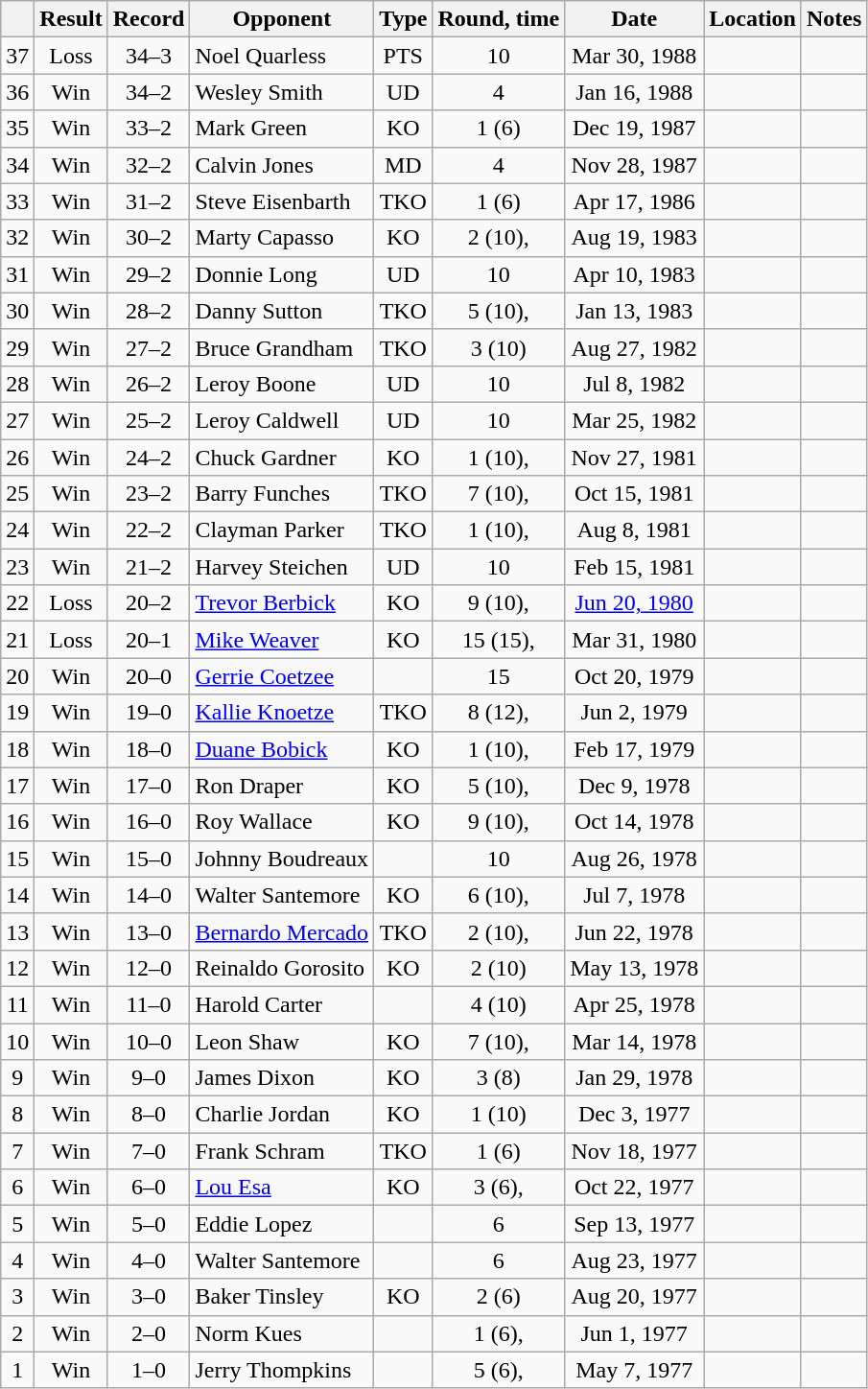<table class="wikitable" style="text-align:center">
<tr>
<th></th>
<th>Result</th>
<th>Record</th>
<th>Opponent</th>
<th>Type</th>
<th>Round, time</th>
<th>Date</th>
<th>Location</th>
<th>Notes</th>
</tr>
<tr>
<td>37</td>
<td>Loss</td>
<td>34–3</td>
<td style="text-align:left;">Noel Quarless</td>
<td>PTS</td>
<td>10</td>
<td>Mar 30, 1988</td>
<td style="text-align:left;"></td>
<td></td>
</tr>
<tr>
<td>36</td>
<td>Win</td>
<td>34–2</td>
<td style="text-align:left;">Wesley Smith</td>
<td>UD</td>
<td>4</td>
<td>Jan 16, 1988</td>
<td style="text-align:left;"></td>
<td></td>
</tr>
<tr>
<td>35</td>
<td>Win</td>
<td>33–2</td>
<td style="text-align:left;">Mark Green</td>
<td>KO</td>
<td>1 (6)</td>
<td>Dec 19, 1987</td>
<td style="text-align:left;"></td>
<td></td>
</tr>
<tr>
<td>34</td>
<td>Win</td>
<td>32–2</td>
<td style="text-align:left;">Calvin Jones</td>
<td>MD</td>
<td>4</td>
<td>Nov 28, 1987</td>
<td style="text-align:left;"></td>
<td></td>
</tr>
<tr>
<td>33</td>
<td>Win</td>
<td>31–2</td>
<td style="text-align:left;">Steve Eisenbarth</td>
<td>TKO</td>
<td>1 (6)</td>
<td>Apr 17, 1986</td>
<td style="text-align:left;"></td>
<td></td>
</tr>
<tr>
<td>32</td>
<td>Win</td>
<td>30–2</td>
<td style="text-align:left;">Marty Capasso</td>
<td>KO</td>
<td>2 (10), </td>
<td>Aug 19, 1983</td>
<td style="text-align:left;"></td>
<td></td>
</tr>
<tr>
<td>31</td>
<td>Win</td>
<td>29–2</td>
<td style="text-align:left;">Donnie Long</td>
<td>UD</td>
<td>10</td>
<td>Apr 10, 1983</td>
<td style="text-align:left;"></td>
<td></td>
</tr>
<tr>
<td>30</td>
<td>Win</td>
<td>28–2</td>
<td style="text-align:left;">Danny Sutton</td>
<td>TKO</td>
<td>5 (10), </td>
<td>Jan 13, 1983</td>
<td style="text-align:left;"></td>
<td></td>
</tr>
<tr>
<td>29</td>
<td>Win</td>
<td>27–2</td>
<td style="text-align:left;">Bruce Grandham</td>
<td>TKO</td>
<td>3 (10)</td>
<td>Aug 27, 1982</td>
<td style="text-align:left;"></td>
<td></td>
</tr>
<tr>
<td>28</td>
<td>Win</td>
<td>26–2</td>
<td style="text-align:left;">Leroy Boone</td>
<td>UD</td>
<td>10</td>
<td>Jul 8, 1982</td>
<td style="text-align:left;"></td>
<td></td>
</tr>
<tr>
<td>27</td>
<td>Win</td>
<td>25–2</td>
<td style="text-align:left;">Leroy Caldwell</td>
<td>UD</td>
<td>10</td>
<td>Mar 25, 1982</td>
<td style="text-align:left;"></td>
<td></td>
</tr>
<tr>
<td>26</td>
<td>Win</td>
<td>24–2</td>
<td style="text-align:left;">Chuck Gardner</td>
<td>KO</td>
<td>1 (10), </td>
<td>Nov 27, 1981</td>
<td style="text-align:left;"></td>
<td></td>
</tr>
<tr>
<td>25</td>
<td>Win</td>
<td>23–2</td>
<td style="text-align:left;">Barry Funches</td>
<td>TKO</td>
<td>7 (10), </td>
<td>Oct 15, 1981</td>
<td style="text-align:left;"></td>
<td></td>
</tr>
<tr>
<td>24</td>
<td>Win</td>
<td>22–2</td>
<td style="text-align:left;">Clayman Parker</td>
<td>TKO</td>
<td>1 (10), </td>
<td>Aug 8, 1981</td>
<td style="text-align:left;"></td>
<td></td>
</tr>
<tr>
<td>23</td>
<td>Win</td>
<td>21–2</td>
<td style="text-align:left;">Harvey Steichen</td>
<td>UD</td>
<td>10</td>
<td>Feb 15, 1981</td>
<td style="text-align:left;"></td>
<td></td>
</tr>
<tr>
<td>22</td>
<td>Loss</td>
<td>20–2</td>
<td style="text-align:left;"><a href='#'>Trevor Berbick</a></td>
<td>KO</td>
<td>9 (10), </td>
<td><a href='#'>Jun 20, 1980</a></td>
<td style="text-align:left;"></td>
<td></td>
</tr>
<tr>
<td>21</td>
<td>Loss</td>
<td>20–1</td>
<td style="text-align:left;"><a href='#'>Mike Weaver</a></td>
<td>KO</td>
<td>15 (15), </td>
<td>Mar 31, 1980</td>
<td style="text-align:left;"></td>
<td style="text-align:left;"></td>
</tr>
<tr>
<td>20</td>
<td>Win</td>
<td>20–0</td>
<td style="text-align:left;"><a href='#'>Gerrie Coetzee</a></td>
<td></td>
<td>15</td>
<td>Oct 20, 1979</td>
<td style="text-align:left;"></td>
<td style="text-align:left;"></td>
</tr>
<tr>
<td>19</td>
<td>Win</td>
<td>19–0</td>
<td style="text-align:left;"><a href='#'>Kallie Knoetze</a></td>
<td>TKO</td>
<td>8 (12), </td>
<td>Jun 2, 1979</td>
<td style="text-align:left;"></td>
<td></td>
</tr>
<tr>
<td>18</td>
<td>Win</td>
<td>18–0</td>
<td style="text-align:left;"><a href='#'>Duane Bobick</a></td>
<td>KO</td>
<td>1 (10), </td>
<td>Feb 17, 1979</td>
<td style="text-align:left;"></td>
<td></td>
</tr>
<tr>
<td>17</td>
<td>Win</td>
<td>17–0</td>
<td style="text-align:left;">Ron Draper</td>
<td>KO</td>
<td>5 (10), </td>
<td>Dec 9, 1978</td>
<td style="text-align:left;"></td>
<td></td>
</tr>
<tr>
<td>16</td>
<td>Win</td>
<td>16–0</td>
<td style="text-align:left;">Roy Wallace</td>
<td>KO</td>
<td>9 (10), </td>
<td>Oct 14, 1978</td>
<td style="text-align:left;"></td>
<td></td>
</tr>
<tr>
<td>15</td>
<td>Win</td>
<td>15–0</td>
<td style="text-align:left;">Johnny Boudreaux</td>
<td></td>
<td>10</td>
<td>Aug 26, 1978</td>
<td style="text-align:left;"></td>
<td></td>
</tr>
<tr>
<td>14</td>
<td>Win</td>
<td>14–0</td>
<td style="text-align:left;">Walter Santemore</td>
<td>KO</td>
<td>6 (10), </td>
<td>Jul 7, 1978</td>
<td style="text-align:left;"></td>
<td></td>
</tr>
<tr>
<td>13</td>
<td>Win</td>
<td>13–0</td>
<td style="text-align:left;"><a href='#'>Bernardo Mercado</a></td>
<td>TKO</td>
<td>2 (10), </td>
<td>Jun 22, 1978</td>
<td style="text-align:left;"></td>
<td></td>
</tr>
<tr>
<td>12</td>
<td>Win</td>
<td>12–0</td>
<td style="text-align:left;">Reinaldo Gorosito</td>
<td>KO</td>
<td>2 (10)</td>
<td>May 13, 1978</td>
<td style="text-align:left;"></td>
<td></td>
</tr>
<tr>
<td>11</td>
<td>Win</td>
<td>11–0</td>
<td style="text-align:left;">Harold Carter</td>
<td></td>
<td>4 (10)</td>
<td>Apr 25, 1978</td>
<td style="text-align:left;"></td>
<td></td>
</tr>
<tr>
<td>10</td>
<td>Win</td>
<td>10–0</td>
<td style="text-align:left;">Leon Shaw</td>
<td>KO</td>
<td>7 (10), </td>
<td>Mar 14, 1978</td>
<td style="text-align:left;"></td>
<td></td>
</tr>
<tr>
<td>9</td>
<td>Win</td>
<td>9–0</td>
<td style="text-align:left;">James Dixon</td>
<td>KO</td>
<td>3 (8)</td>
<td>Jan 29, 1978</td>
<td style="text-align:left;"></td>
<td></td>
</tr>
<tr>
<td>8</td>
<td>Win</td>
<td>8–0</td>
<td style="text-align:left;">Charlie Jordan</td>
<td>KO</td>
<td>1 (10)</td>
<td>Dec 3, 1977</td>
<td style="text-align:left;"></td>
<td></td>
</tr>
<tr>
<td>7</td>
<td>Win</td>
<td>7–0</td>
<td style="text-align:left;">Frank Schram</td>
<td>TKO</td>
<td>1 (6)</td>
<td>Nov 18, 1977</td>
<td style="text-align:left;"></td>
<td></td>
</tr>
<tr>
<td>6</td>
<td>Win</td>
<td>6–0</td>
<td style="text-align:left;"><a href='#'>Lou Esa</a></td>
<td>KO</td>
<td>3 (6), </td>
<td>Oct 22, 1977</td>
<td style="text-align:left;"></td>
<td></td>
</tr>
<tr>
<td>5</td>
<td>Win</td>
<td>5–0</td>
<td style="text-align:left;">Eddie Lopez</td>
<td></td>
<td>6</td>
<td>Sep 13, 1977</td>
<td style="text-align:left;"></td>
<td></td>
</tr>
<tr>
<td>4</td>
<td>Win</td>
<td>4–0</td>
<td style="text-align:left;">Walter Santemore</td>
<td></td>
<td>6</td>
<td>Aug 23, 1977</td>
<td style="text-align:left;"></td>
<td></td>
</tr>
<tr>
<td>3</td>
<td>Win</td>
<td>3–0</td>
<td style="text-align:left;">Baker Tinsley</td>
<td>KO</td>
<td>2 (6)</td>
<td>Aug 20, 1977</td>
<td style="text-align:left;"></td>
<td></td>
</tr>
<tr>
<td>2</td>
<td>Win</td>
<td>2–0</td>
<td style="text-align:left;">Norm Kues</td>
<td></td>
<td>1 (6), </td>
<td>Jun 1, 1977</td>
<td style="text-align:left;"></td>
<td></td>
</tr>
<tr>
<td>1</td>
<td>Win</td>
<td>1–0</td>
<td style="text-align:left;">Jerry Thompkins</td>
<td></td>
<td>5 (6), </td>
<td>May 7, 1977</td>
<td style="text-align:left;"></td>
<td></td>
</tr>
</table>
